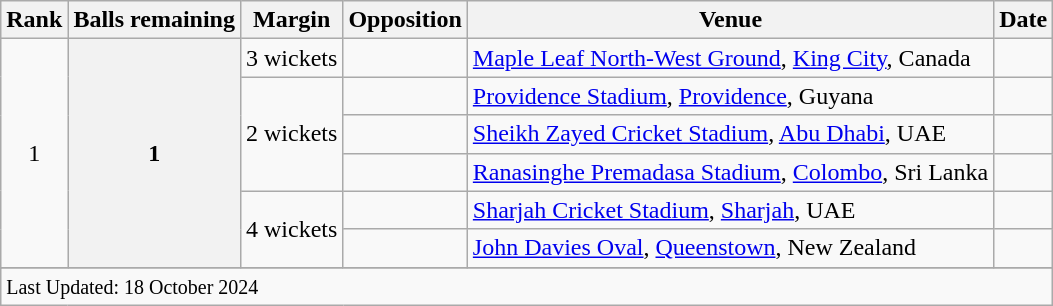<table class="wikitable plainrowheaders sortable">
<tr>
<th scope=col>Rank</th>
<th scope=col>Balls remaining</th>
<th scope=col>Margin</th>
<th scope=col>Opposition</th>
<th scope=col>Venue</th>
<th scope=col>Date</th>
</tr>
<tr>
<td align=center rowspan=6>1</td>
<th scope=row style=text-align:center rowspan=6>1</th>
<td scope=row style=text-align:center;>3 wickets</td>
<td></td>
<td><a href='#'>Maple Leaf North-West Ground</a>, <a href='#'>King City</a>, Canada</td>
<td></td>
</tr>
<tr>
<td scope=row style=text-align:center; rowspan=3>2 wickets</td>
<td></td>
<td><a href='#'>Providence Stadium</a>, <a href='#'>Providence</a>, Guyana</td>
<td> </td>
</tr>
<tr>
<td></td>
<td><a href='#'>Sheikh Zayed Cricket Stadium</a>, <a href='#'>Abu Dhabi</a>, UAE</td>
<td></td>
</tr>
<tr>
<td></td>
<td><a href='#'>Ranasinghe Premadasa Stadium</a>, <a href='#'>Colombo</a>, Sri Lanka</td>
<td></td>
</tr>
<tr>
<td scope=row style=text-align:center; rowspan=2>4 wickets</td>
<td></td>
<td><a href='#'>Sharjah Cricket Stadium</a>, <a href='#'>Sharjah</a>, UAE</td>
<td> </td>
</tr>
<tr>
<td></td>
<td><a href='#'>John Davies Oval</a>, <a href='#'>Queenstown</a>, New Zealand</td>
<td></td>
</tr>
<tr>
</tr>
<tr class=sortbottom>
<td colspan=6><small>Last Updated: 18 October 2024</small></td>
</tr>
</table>
